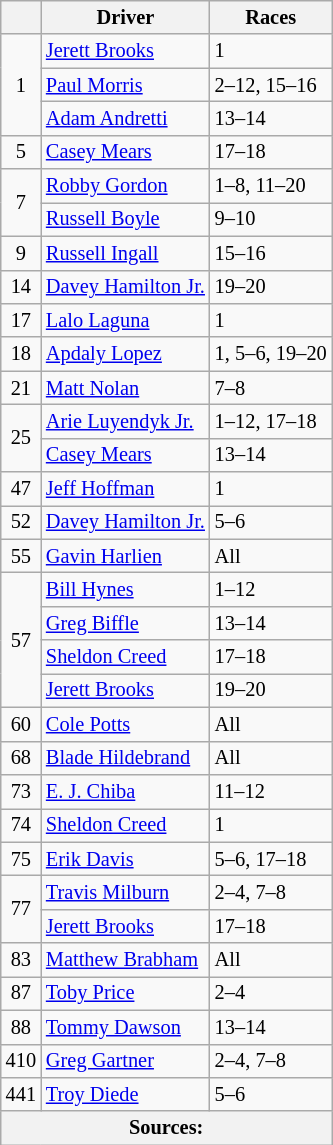<table class="wikitable" style="font-size: 85%">
<tr>
<th></th>
<th>Driver</th>
<th>Races</th>
</tr>
<tr>
<td align=center rowspan=3>1</td>
<td> <a href='#'>Jerett Brooks</a></td>
<td>1</td>
</tr>
<tr>
<td> <a href='#'>Paul Morris</a></td>
<td>2–12, 15–16</td>
</tr>
<tr>
<td> <a href='#'>Adam Andretti</a></td>
<td>13–14</td>
</tr>
<tr>
<td align=center>5</td>
<td> <a href='#'>Casey Mears</a></td>
<td>17–18</td>
</tr>
<tr>
<td align=center rowspan=2>7</td>
<td> <a href='#'>Robby Gordon</a></td>
<td>1–8, 11–20</td>
</tr>
<tr>
<td> <a href='#'>Russell Boyle</a></td>
<td>9–10</td>
</tr>
<tr>
<td align=center>9</td>
<td> <a href='#'>Russell Ingall</a></td>
<td>15–16</td>
</tr>
<tr>
<td align=center>14</td>
<td> <a href='#'>Davey Hamilton Jr.</a></td>
<td>19–20</td>
</tr>
<tr>
<td align=center>17</td>
<td> <a href='#'>Lalo Laguna</a></td>
<td>1</td>
</tr>
<tr>
<td align=center>18</td>
<td> <a href='#'>Apdaly Lopez</a></td>
<td>1, 5–6, 19–20</td>
</tr>
<tr>
<td align=center>21</td>
<td> <a href='#'>Matt Nolan</a></td>
<td>7–8</td>
</tr>
<tr>
<td align=center rowspan=2>25</td>
<td> <a href='#'>Arie Luyendyk Jr.</a></td>
<td>1–12, 17–18</td>
</tr>
<tr>
<td> <a href='#'>Casey Mears</a></td>
<td>13–14</td>
</tr>
<tr>
<td align=center>47</td>
<td> <a href='#'>Jeff Hoffman</a></td>
<td>1</td>
</tr>
<tr>
<td align=center>52</td>
<td> <a href='#'>Davey Hamilton Jr.</a></td>
<td>5–6</td>
</tr>
<tr>
<td align=center>55</td>
<td> <a href='#'>Gavin Harlien</a></td>
<td>All</td>
</tr>
<tr>
<td align=center rowspan=4>57</td>
<td> <a href='#'>Bill Hynes</a></td>
<td>1–12</td>
</tr>
<tr>
<td> <a href='#'>Greg Biffle</a></td>
<td>13–14</td>
</tr>
<tr>
<td> <a href='#'>Sheldon Creed</a></td>
<td>17–18</td>
</tr>
<tr>
<td> <a href='#'>Jerett Brooks</a></td>
<td>19–20</td>
</tr>
<tr>
<td align=center>60</td>
<td> <a href='#'>Cole Potts</a></td>
<td>All</td>
</tr>
<tr>
<td align=center>68</td>
<td> <a href='#'>Blade Hildebrand</a></td>
<td>All</td>
</tr>
<tr>
<td align=center>73</td>
<td> <a href='#'>E. J. Chiba</a></td>
<td>11–12</td>
</tr>
<tr>
<td align=center>74</td>
<td> <a href='#'>Sheldon Creed</a></td>
<td>1</td>
</tr>
<tr>
<td align=center>75</td>
<td> <a href='#'>Erik Davis</a></td>
<td>5–6, 17–18</td>
</tr>
<tr>
<td align=center rowspan=2>77</td>
<td> <a href='#'>Travis Milburn</a></td>
<td>2–4, 7–8</td>
</tr>
<tr>
<td> <a href='#'>Jerett Brooks</a></td>
<td>17–18</td>
</tr>
<tr>
<td align=center>83</td>
<td> <a href='#'>Matthew Brabham</a></td>
<td>All</td>
</tr>
<tr>
<td align=center>87</td>
<td> <a href='#'>Toby Price</a></td>
<td>2–4</td>
</tr>
<tr>
<td align=center>88</td>
<td> <a href='#'>Tommy Dawson</a></td>
<td>13–14</td>
</tr>
<tr>
<td align=center>410</td>
<td> <a href='#'>Greg Gartner</a></td>
<td>2–4, 7–8</td>
</tr>
<tr>
<td align=center>441</td>
<td> <a href='#'>Troy Diede</a></td>
<td>5–6</td>
</tr>
<tr>
<th colspan=3>Sources:</th>
</tr>
</table>
